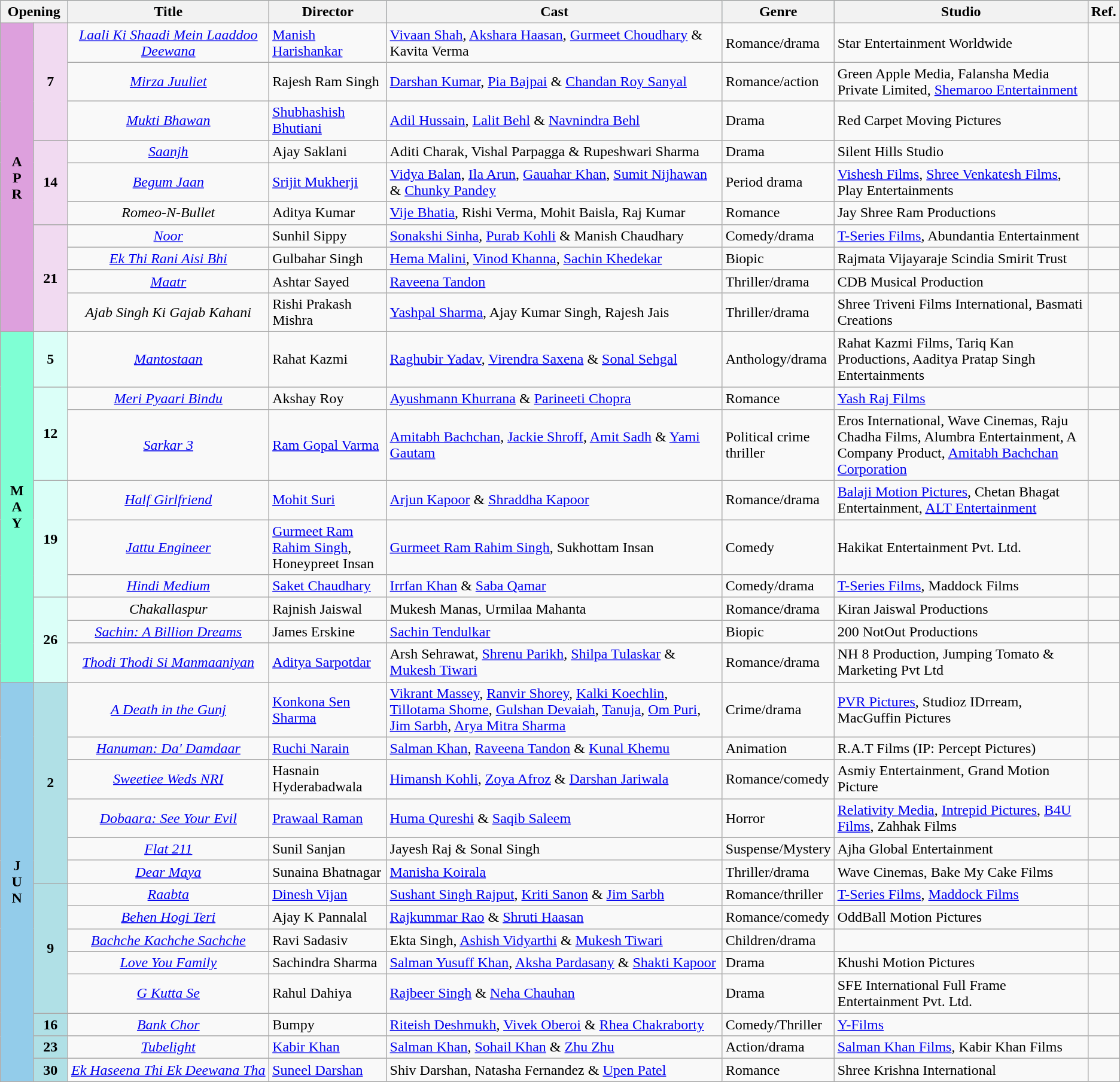<table class="wikitable">
<tr style="background:#b0e0e6; text-align:center;">
<th colspan="2" style="width:6%;"><strong>Opening</strong></th>
<th style="width:18%;"><strong>Title</strong></th>
<th style="width:10.5%;"><strong>Director</strong></th>
<th style="width:30%;"><strong>Cast</strong></th>
<th style="width:10%;"><strong>Genre</strong></th>
<th>Studio</th>
<th>Ref.</th>
</tr>
<tr April!>
<td rowspan="10" style="text-align:center; background:plum;"><strong>A<br>P<br>R</strong></td>
<td rowspan="3" style="text-align:center;background:#f1daf1;"><strong>7</strong></td>
<td style="text-align:center;"><em><a href='#'>Laali Ki Shaadi Mein Laaddoo Deewana</a></em></td>
<td><a href='#'>Manish Harishankar</a></td>
<td><a href='#'>Vivaan Shah</a>, <a href='#'>Akshara Haasan</a>, <a href='#'>Gurmeet Choudhary</a> & Kavita Verma</td>
<td>Romance/drama</td>
<td>Star Entertainment Worldwide</td>
<td></td>
</tr>
<tr>
<td style="text-align:center;"><em><a href='#'>Mirza Juuliet</a></em></td>
<td>Rajesh Ram Singh</td>
<td><a href='#'>Darshan Kumar</a>, <a href='#'>Pia Bajpai</a> & <a href='#'>Chandan Roy Sanyal</a></td>
<td>Romance/action</td>
<td>Green Apple Media, Falansha Media Private Limited, <a href='#'>Shemaroo Entertainment</a></td>
<td></td>
</tr>
<tr>
<td style="text-align:center;"><em><a href='#'>Mukti Bhawan</a></em></td>
<td><a href='#'>Shubhashish Bhutiani</a></td>
<td><a href='#'>Adil Hussain</a>, <a href='#'>Lalit Behl</a> & <a href='#'>Navnindra Behl</a></td>
<td>Drama</td>
<td>Red Carpet Moving Pictures</td>
<td></td>
</tr>
<tr>
<td rowspan="3" style="text-align:center;background:#f1daf1;"><strong>14</strong></td>
<td style="text-align:center;"><em><a href='#'>Saanjh</a></em></td>
<td>Ajay Saklani</td>
<td>Aditi Charak, Vishal Parpagga & Rupeshwari Sharma</td>
<td>Drama</td>
<td>Silent Hills Studio</td>
<td></td>
</tr>
<tr>
<td style="text-align:center;"><em><a href='#'>Begum Jaan</a></em></td>
<td><a href='#'>Srijit Mukherji</a></td>
<td><a href='#'>Vidya Balan</a>, <a href='#'>Ila Arun</a>, <a href='#'>Gauahar Khan</a>, <a href='#'>Sumit Nijhawan</a> & <a href='#'>Chunky Pandey</a></td>
<td>Period drama</td>
<td><a href='#'>Vishesh Films</a>, <a href='#'>Shree Venkatesh Films</a>, Play Entertainments</td>
<td></td>
</tr>
<tr>
<td style="text-align:center;"><em>Romeo-N-Bullet</em></td>
<td>Aditya Kumar</td>
<td><a href='#'>Vije Bhatia</a>, Rishi Verma, Mohit Baisla, Raj Kumar</td>
<td>Romance</td>
<td>Jay Shree Ram Productions</td>
<td></td>
</tr>
<tr>
<td rowspan="4" style="text-align:center;background:#f1daf1;"><strong>21</strong></td>
<td style="text-align:center;"><em><a href='#'>Noor</a></em></td>
<td>Sunhil Sippy</td>
<td><a href='#'>Sonakshi Sinha</a>, <a href='#'>Purab Kohli</a> & Manish Chaudhary</td>
<td>Comedy/drama</td>
<td><a href='#'>T-Series Films</a>, Abundantia Entertainment</td>
<td></td>
</tr>
<tr>
<td style="text-align:center;"><em><a href='#'>Ek Thi Rani Aisi Bhi</a></em></td>
<td>Gulbahar Singh</td>
<td><a href='#'>Hema Malini</a>, <a href='#'>Vinod Khanna</a>, <a href='#'>Sachin Khedekar</a></td>
<td>Biopic</td>
<td>Rajmata Vijayaraje Scindia Smirit Trust</td>
<td></td>
</tr>
<tr>
<td style="text-align:center;"><em><a href='#'>Maatr</a></em></td>
<td>Ashtar Sayed</td>
<td><a href='#'>Raveena Tandon</a></td>
<td>Thriller/drama</td>
<td>CDB Musical Production</td>
<td></td>
</tr>
<tr>
<td style="text-align:center;"><em>Ajab Singh Ki Gajab Kahani</em></td>
<td>Rishi Prakash Mishra</td>
<td><a href='#'>Yashpal Sharma</a>, Ajay Kumar Singh, Rajesh Jais</td>
<td>Thriller/drama</td>
<td>Shree Triveni Films International, Basmati Creations</td>
<td></td>
</tr>
<tr May!>
<td rowspan="9" style="text-align:center; background:#7FFFD4; textcolor:#000;"><strong>M<br>A<br>Y</strong></td>
<td style="text-align:center; background:#dbfff8;"><strong>5</strong></td>
<td style="text-align:center;"><em><a href='#'>Mantostaan</a></em></td>
<td>Rahat Kazmi</td>
<td><a href='#'>Raghubir Yadav</a>, <a href='#'>Virendra Saxena</a> & <a href='#'>Sonal Sehgal</a></td>
<td>Anthology/drama</td>
<td>Rahat Kazmi Films, Tariq Kan Productions, Aaditya Pratap Singh Entertainments</td>
<td></td>
</tr>
<tr>
<td rowspan="2" style="text-align:center;background:#DBFFF8;"><strong>12</strong></td>
<td style="text-align:center;"><em><a href='#'>Meri Pyaari Bindu</a></em></td>
<td>Akshay Roy</td>
<td><a href='#'>Ayushmann Khurrana</a> & <a href='#'>Parineeti Chopra</a></td>
<td>Romance</td>
<td><a href='#'>Yash Raj Films</a></td>
<td></td>
</tr>
<tr>
<td style="text-align:center;"><em><a href='#'>Sarkar 3</a></em></td>
<td><a href='#'>Ram Gopal Varma</a></td>
<td><a href='#'>Amitabh Bachchan</a>, <a href='#'>Jackie Shroff</a>, <a href='#'>Amit Sadh</a> & <a href='#'>Yami Gautam</a></td>
<td>Political crime thriller</td>
<td>Eros International, Wave Cinemas, Raju Chadha Films, Alumbra Entertainment, A Company Product, <a href='#'>Amitabh Bachchan Corporation</a></td>
<td></td>
</tr>
<tr>
<td rowspan="3" style="text-align:center;background:#DBFFF8;"><strong>19</strong></td>
<td style="text-align:center;"><em><a href='#'>Half Girlfriend</a></em></td>
<td><a href='#'>Mohit Suri</a></td>
<td><a href='#'>Arjun Kapoor</a> & <a href='#'>Shraddha Kapoor</a></td>
<td>Romance/drama</td>
<td><a href='#'>Balaji Motion Pictures</a>, Chetan Bhagat Entertainment, <a href='#'>ALT Entertainment</a></td>
<td></td>
</tr>
<tr>
<td style="text-align:center;"><em><a href='#'>Jattu Engineer</a></em></td>
<td><a href='#'>Gurmeet Ram Rahim Singh</a>, Honeypreet Insan</td>
<td><a href='#'>Gurmeet Ram Rahim Singh</a>, Sukhottam Insan</td>
<td>Comedy</td>
<td>Hakikat Entertainment Pvt. Ltd.</td>
<td></td>
</tr>
<tr>
<td style="text-align:center;"><em><a href='#'>Hindi Medium</a></em></td>
<td><a href='#'>Saket Chaudhary</a></td>
<td><a href='#'>Irrfan Khan</a> & <a href='#'>Saba Qamar</a></td>
<td>Comedy/drama</td>
<td><a href='#'>T-Series Films</a>, Maddock Films</td>
<td></td>
</tr>
<tr>
<td rowspan="3" style="text-align:center;background:#DBFFF8;"><strong>26</strong></td>
<td style="text-align:center;"><em>Chakallaspur</em></td>
<td>Rajnish Jaiswal</td>
<td>Mukesh Manas, Urmilaa Mahanta</td>
<td>Romance/drama</td>
<td>Kiran Jaiswal Productions</td>
<td></td>
</tr>
<tr>
<td style="text-align:center;"><em><a href='#'>Sachin: A Billion Dreams</a></em></td>
<td>James Erskine</td>
<td><a href='#'>Sachin Tendulkar</a></td>
<td>Biopic</td>
<td>200 NotOut Productions</td>
<td></td>
</tr>
<tr>
<td style="text-align:center;"><em><a href='#'>Thodi Thodi Si Manmaaniyan</a></em></td>
<td><a href='#'>Aditya Sarpotdar</a></td>
<td>Arsh Sehrawat, <a href='#'>Shrenu Parikh</a>, <a href='#'>Shilpa Tulaskar</a> & <a href='#'>Mukesh Tiwari</a></td>
<td>Romance/drama</td>
<td>NH 8 Production, Jumping Tomato & Marketing Pvt Ltd</td>
<td></td>
</tr>
<tr June!>
<td rowspan="14" style="text-align:center; background:#93CCEA; textcolor:#000;"><strong>J<br>U<br>N</strong></td>
<td rowspan="6" style="text-align:center;background:#B0E0E6;"><strong>2</strong></td>
<td style="text-align:center;"><em><a href='#'>A Death in the Gunj</a></em></td>
<td><a href='#'>Konkona Sen Sharma</a></td>
<td><a href='#'>Vikrant Massey</a>, <a href='#'>Ranvir Shorey</a>, <a href='#'>Kalki Koechlin</a>, <a href='#'>Tillotama Shome</a>, <a href='#'>Gulshan Devaiah</a>, <a href='#'>Tanuja</a>, <a href='#'>Om Puri</a>, <a href='#'>Jim Sarbh</a>, <a href='#'>Arya Mitra Sharma</a></td>
<td>Crime/drama</td>
<td><a href='#'>PVR Pictures</a>, Studioz IDrream, MacGuffin Pictures</td>
<td></td>
</tr>
<tr>
<td style="text-align:center;"><em><a href='#'>Hanuman: Da' Damdaar</a></em></td>
<td><a href='#'>Ruchi Narain</a></td>
<td><a href='#'>Salman Khan</a>, <a href='#'>Raveena Tandon</a> & <a href='#'>Kunal Khemu</a></td>
<td>Animation</td>
<td>R.A.T Films (IP: Percept Pictures)</td>
<td></td>
</tr>
<tr>
<td style="text-align:center;"><em><a href='#'>Sweetiee Weds NRI</a></em></td>
<td>Hasnain Hyderabadwala</td>
<td><a href='#'>Himansh Kohli</a>, <a href='#'>Zoya Afroz</a> & <a href='#'>Darshan Jariwala</a></td>
<td>Romance/comedy</td>
<td>Asmiy Entertainment, Grand Motion Picture</td>
<td></td>
</tr>
<tr>
<td style="text-align:center;"><em><a href='#'>Dobaara: See Your Evil</a></em></td>
<td><a href='#'>Prawaal Raman</a></td>
<td><a href='#'>Huma Qureshi</a> & <a href='#'>Saqib Saleem</a></td>
<td>Horror</td>
<td><a href='#'>Relativity Media</a>, <a href='#'>Intrepid Pictures</a>, <a href='#'>B4U Films</a>, Zahhak Films</td>
<td></td>
</tr>
<tr>
<td style="text-align:center;"><em><a href='#'>Flat 211</a></em></td>
<td>Sunil Sanjan</td>
<td>Jayesh Raj & Sonal Singh</td>
<td>Suspense/Mystery</td>
<td>Ajha Global Entertainment</td>
<td></td>
</tr>
<tr>
<td style="text-align:center;"><em><a href='#'>Dear Maya</a></em></td>
<td>Sunaina Bhatnagar</td>
<td><a href='#'>Manisha Koirala</a></td>
<td>Thriller/drama</td>
<td>Wave Cinemas, Bake My Cake Films</td>
<td></td>
</tr>
<tr>
<td rowspan="5" style="text-align:center;background:#B0E0E6;"><strong>9</strong></td>
<td style="text-align:center;"><em><a href='#'>Raabta</a></em></td>
<td><a href='#'>Dinesh Vijan</a></td>
<td><a href='#'>Sushant Singh Rajput</a>, <a href='#'>Kriti Sanon</a> & <a href='#'>Jim Sarbh</a></td>
<td>Romance/thriller</td>
<td><a href='#'>T-Series Films</a>, <a href='#'>Maddock Films</a></td>
<td></td>
</tr>
<tr>
<td style="text-align:center;"><em><a href='#'>Behen Hogi Teri</a></em></td>
<td>Ajay K Pannalal</td>
<td><a href='#'>Rajkummar Rao</a> & <a href='#'>Shruti Haasan</a></td>
<td>Romance/comedy</td>
<td>OddBall Motion Pictures</td>
<td></td>
</tr>
<tr>
<td style="text-align:center;"><em><a href='#'>Bachche Kachche Sachche</a></em></td>
<td>Ravi Sadasiv</td>
<td>Ekta Singh, <a href='#'>Ashish Vidyarthi</a> & <a href='#'>Mukesh Tiwari</a></td>
<td>Children/drama</td>
<td></td>
<td></td>
</tr>
<tr>
<td style="text-align:center;"><em><a href='#'>Love You Family</a></em></td>
<td>Sachindra Sharma</td>
<td><a href='#'>Salman Yusuff Khan</a>, <a href='#'>Aksha Pardasany</a> & <a href='#'>Shakti Kapoor</a></td>
<td>Drama</td>
<td>Khushi Motion Pictures</td>
<td></td>
</tr>
<tr>
<td style="text-align:center;"><em><a href='#'>G Kutta Se</a></em></td>
<td>Rahul Dahiya</td>
<td><a href='#'>Rajbeer Singh</a> & <a href='#'>Neha Chauhan</a></td>
<td>Drama</td>
<td>SFE International Full Frame Entertainment Pvt. Ltd.</td>
<td></td>
</tr>
<tr>
<td style="text-align:center; background:#b0e0e6;"><strong>16</strong></td>
<td style="text-align:center;"><em><a href='#'>Bank Chor</a></em></td>
<td>Bumpy</td>
<td><a href='#'>Riteish Deshmukh</a>, <a href='#'>Vivek Oberoi</a> & <a href='#'>Rhea Chakraborty</a></td>
<td>Comedy/Thriller</td>
<td><a href='#'>Y-Films</a></td>
<td></td>
</tr>
<tr>
<td style="text-align:center; background:#b0e0e6;"><strong>23</strong></td>
<td style="text-align:center;"><em><a href='#'>Tubelight</a></em></td>
<td><a href='#'>Kabir Khan</a></td>
<td><a href='#'>Salman Khan</a>, <a href='#'>Sohail Khan</a> & <a href='#'>Zhu Zhu</a></td>
<td>Action/drama</td>
<td><a href='#'>Salman Khan Films</a>, Kabir Khan Films</td>
<td></td>
</tr>
<tr>
<td style="text-align:center; background:#b0e0e6;"><strong>30</strong></td>
<td style="text-align:center;"><em><a href='#'>Ek Haseena Thi Ek Deewana Tha</a></em></td>
<td><a href='#'>Suneel Darshan</a></td>
<td>Shiv Darshan, Natasha Fernandez & <a href='#'>Upen Patel</a></td>
<td>Romance</td>
<td>Shree Krishna International</td>
<td></td>
</tr>
</table>
